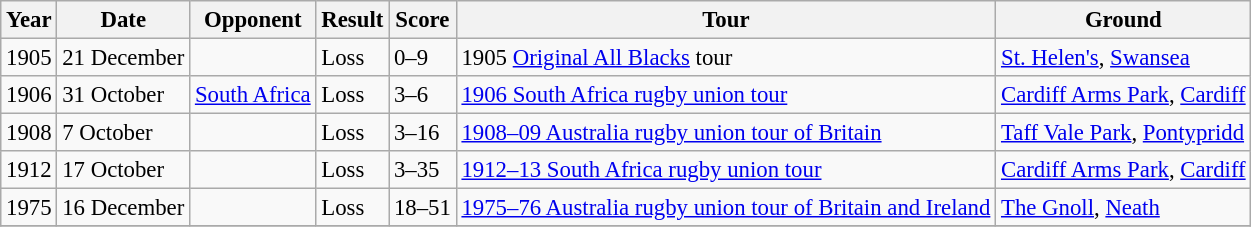<table class="wikitable" style="font-size: 95%;">
<tr>
<th>Year</th>
<th>Date</th>
<th>Opponent</th>
<th>Result</th>
<th>Score</th>
<th>Tour</th>
<th>Ground</th>
</tr>
<tr>
<td>1905</td>
<td>21 December</td>
<td></td>
<td>Loss</td>
<td>0–9</td>
<td>1905 <a href='#'>Original All Blacks</a> tour</td>
<td><a href='#'>St. Helen's</a>, <a href='#'>Swansea</a></td>
</tr>
<tr>
<td>1906</td>
<td>31 October</td>
<td> <a href='#'>South Africa</a></td>
<td>Loss</td>
<td>3–6</td>
<td><a href='#'>1906 South Africa rugby union tour</a></td>
<td><a href='#'>Cardiff Arms Park</a>, <a href='#'>Cardiff</a></td>
</tr>
<tr>
<td>1908</td>
<td>7 October</td>
<td></td>
<td>Loss</td>
<td>3–16</td>
<td><a href='#'>1908–09 Australia rugby union tour of Britain</a></td>
<td><a href='#'>Taff Vale Park</a>, <a href='#'>Pontypridd</a></td>
</tr>
<tr>
<td>1912</td>
<td>17 October</td>
<td></td>
<td>Loss</td>
<td>3–35</td>
<td><a href='#'>1912–13 South Africa rugby union tour</a></td>
<td><a href='#'>Cardiff Arms Park</a>, <a href='#'>Cardiff</a></td>
</tr>
<tr>
<td>1975</td>
<td>16 December</td>
<td></td>
<td>Loss</td>
<td>18–51</td>
<td><a href='#'>1975–76 Australia rugby union tour of Britain and Ireland</a></td>
<td><a href='#'>The Gnoll</a>, <a href='#'>Neath</a></td>
</tr>
<tr>
</tr>
</table>
